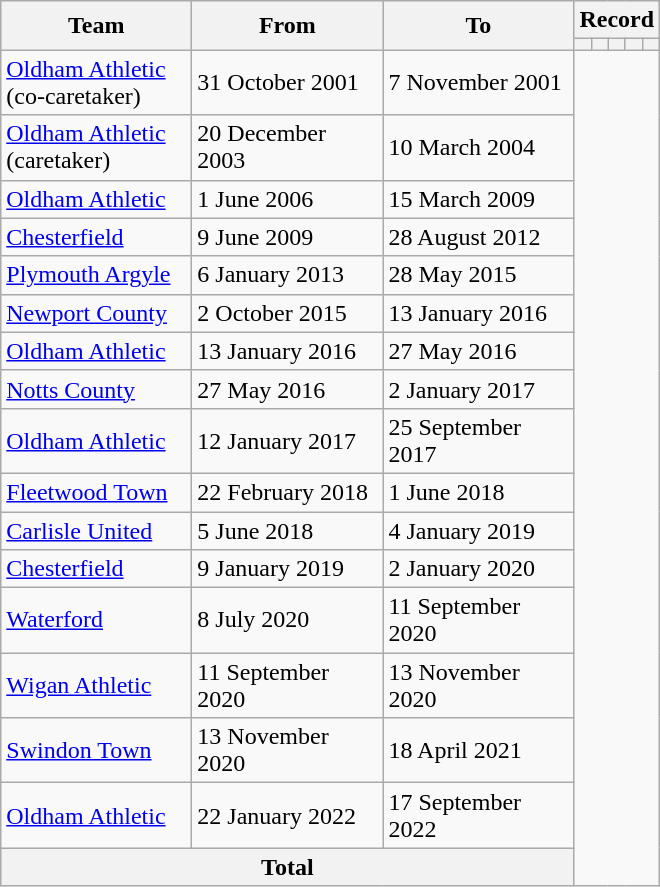<table class="wikitable" style="text-align: center">
<tr>
<th rowspan="2" width=120>Team</th>
<th rowspan="2" width=120>From</th>
<th rowspan="2" width=120>To</th>
<th colspan="8">Record</th>
</tr>
<tr>
<th></th>
<th></th>
<th></th>
<th></th>
<th></th>
</tr>
<tr>
<td align="left"><a href='#'>Oldham Athletic</a> (co-caretaker)</td>
<td align="left">31 October 2001</td>
<td align="left">7 November 2001<br></td>
</tr>
<tr>
<td align="left"><a href='#'>Oldham Athletic</a> (caretaker)</td>
<td align="left">20 December 2003</td>
<td align="left">10 March 2004<br></td>
</tr>
<tr>
<td align="left"><a href='#'>Oldham Athletic</a></td>
<td align="left">1 June 2006</td>
<td align="left">15 March 2009<br></td>
</tr>
<tr>
<td align="left"><a href='#'>Chesterfield</a></td>
<td align="left">9 June 2009</td>
<td align="left">28 August 2012<br></td>
</tr>
<tr>
<td align="left"><a href='#'>Plymouth Argyle</a></td>
<td align="left">6 January 2013</td>
<td align="left">28 May 2015<br></td>
</tr>
<tr>
<td align="left"><a href='#'>Newport County</a></td>
<td align="left">2 October 2015</td>
<td align="left">13 January 2016<br></td>
</tr>
<tr>
<td align="left"><a href='#'>Oldham Athletic</a></td>
<td align="left">13 January 2016</td>
<td align="left">27 May 2016<br></td>
</tr>
<tr>
<td align="left"><a href='#'>Notts County</a></td>
<td align="left">27 May 2016</td>
<td align="left">2 January 2017<br></td>
</tr>
<tr>
<td align="left"><a href='#'>Oldham Athletic</a></td>
<td align="left">12 January 2017</td>
<td align="left">25 September 2017<br></td>
</tr>
<tr>
<td align="left"><a href='#'>Fleetwood Town</a></td>
<td align="left">22 February 2018</td>
<td align="left">1 June 2018<br></td>
</tr>
<tr>
<td align=left><a href='#'>Carlisle United</a></td>
<td align=left>5 June 2018</td>
<td align=left>4 January 2019<br></td>
</tr>
<tr>
<td align=left><a href='#'>Chesterfield</a></td>
<td align=left>9 January 2019</td>
<td align=left>2 January 2020<br></td>
</tr>
<tr>
<td align=left><a href='#'>Waterford</a></td>
<td align=left>8 July 2020</td>
<td align=left>11 September 2020<br></td>
</tr>
<tr>
<td align=left><a href='#'>Wigan Athletic</a></td>
<td align=left>11 September 2020</td>
<td align=left>13 November 2020<br></td>
</tr>
<tr>
<td align=left><a href='#'>Swindon Town</a></td>
<td align=left>13 November 2020</td>
<td align=left>18 April 2021<br></td>
</tr>
<tr>
<td align=left><a href='#'>Oldham Athletic</a></td>
<td align=left>22 January 2022</td>
<td align=left>17 September 2022<br></td>
</tr>
<tr>
<th colspan="3">Total<br></th>
</tr>
</table>
